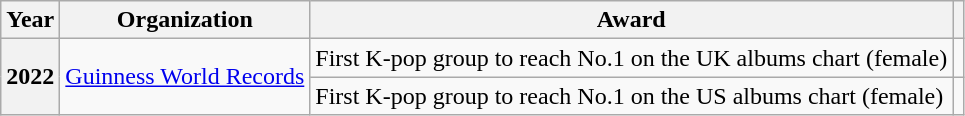<table class="wikitable plainrowheaders">
<tr>
<th scope="col">Year</th>
<th scope="col">Organization</th>
<th scope="col">Award</th>
<th scope="col"></th>
</tr>
<tr>
<th scope="row" rowspan="2">2022</th>
<td rowspan="2"><a href='#'>Guinness World Records</a></td>
<td>First K-pop group to reach No.1 on the UK albums chart (female)</td>
<td style="text-align:center"></td>
</tr>
<tr>
<td>First K-pop group to reach No.1 on the US albums chart (female)</td>
<td style="text-align:center"></td>
</tr>
</table>
